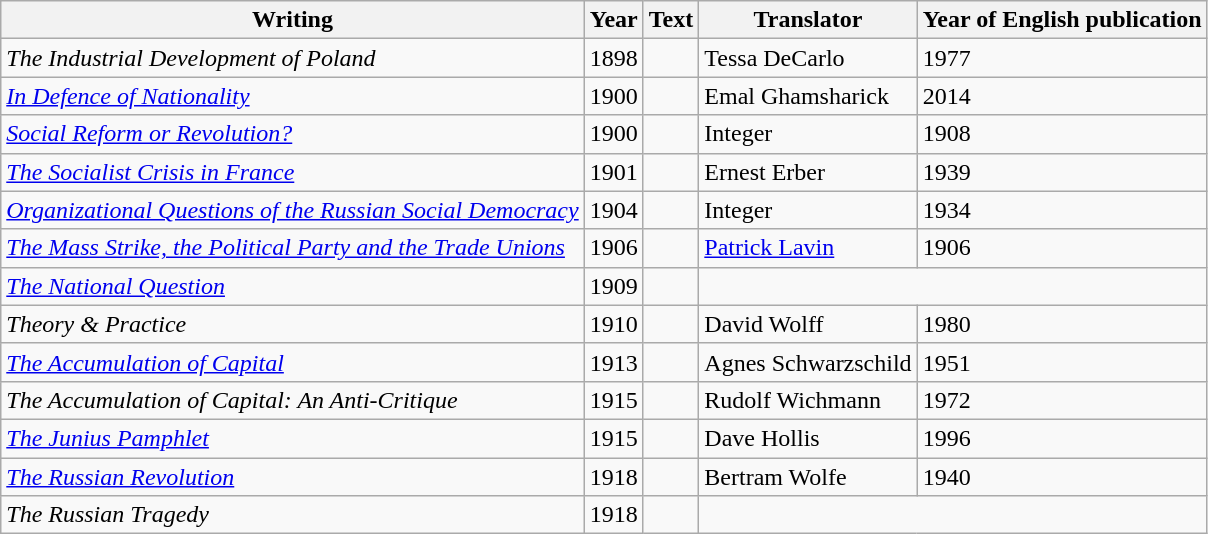<table class="wikitable sortable">
<tr>
<th>Writing</th>
<th>Year</th>
<th>Text</th>
<th>Translator</th>
<th>Year of English publication</th>
</tr>
<tr>
<td><em>The Industrial Development of Poland</em></td>
<td>1898</td>
<td></td>
<td>Tessa DeCarlo</td>
<td>1977</td>
</tr>
<tr>
<td><em><a href='#'>In Defence of Nationality</a></em></td>
<td>1900</td>
<td></td>
<td>Emal Ghamsharick</td>
<td>2014</td>
</tr>
<tr>
<td><em><a href='#'>Social Reform or Revolution?</a></em></td>
<td>1900</td>
<td></td>
<td>Integer</td>
<td>1908</td>
</tr>
<tr>
<td><em><a href='#'>The Socialist Crisis in France</a></em></td>
<td>1901</td>
<td></td>
<td>Ernest Erber</td>
<td>1939</td>
</tr>
<tr>
<td><em><a href='#'>Organizational Questions of the Russian Social Democracy</a></em></td>
<td>1904</td>
<td></td>
<td>Integer</td>
<td>1934</td>
</tr>
<tr>
<td><em><a href='#'>The Mass Strike, the Political Party and the Trade Unions</a></em></td>
<td>1906</td>
<td></td>
<td><a href='#'>Patrick Lavin</a></td>
<td>1906</td>
</tr>
<tr>
<td><em><a href='#'>The National Question</a></em></td>
<td>1909</td>
<td></td>
</tr>
<tr>
<td><em>Theory & Practice</em></td>
<td>1910</td>
<td></td>
<td>David Wolff</td>
<td>1980</td>
</tr>
<tr>
<td><em><a href='#'>The Accumulation of Capital</a></em></td>
<td>1913</td>
<td></td>
<td>Agnes Schwarzschild</td>
<td>1951</td>
</tr>
<tr>
<td><em>The Accumulation of Capital: An Anti-Critique</em></td>
<td>1915</td>
<td></td>
<td>Rudolf Wichmann</td>
<td>1972</td>
</tr>
<tr>
<td><em><a href='#'>The Junius Pamphlet</a></em></td>
<td>1915</td>
<td></td>
<td>Dave Hollis</td>
<td>1996</td>
</tr>
<tr>
<td><em><a href='#'>The Russian Revolution</a></em></td>
<td>1918</td>
<td></td>
<td>Bertram Wolfe</td>
<td>1940</td>
</tr>
<tr>
<td><em>The Russian Tragedy</em></td>
<td>1918</td>
<td></td>
</tr>
</table>
